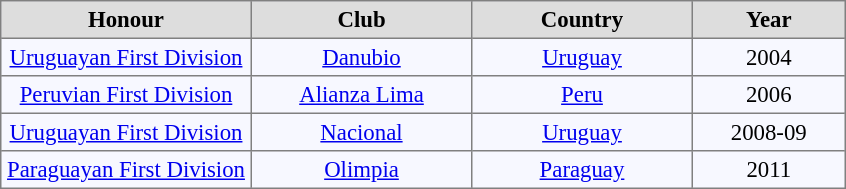<table align="center" bgcolor="#f7f8ff" cellpadding="3" cellspacing="0" border="1" style="font-size: 95%; border: gray solid 1px; border-collapse: collapse;">
<tr align=center bgcolor=#DDDDDD style="color:black;">
<th width="160">Honour</th>
<th width="140">Club</th>
<th width="140">Country</th>
<th width="95">Year</th>
</tr>
<tr align=center>
<td><a href='#'>Uruguayan First Division</a></td>
<td><a href='#'>Danubio</a></td>
<td><a href='#'>Uruguay</a></td>
<td>2004</td>
</tr>
<tr align=center>
<td><a href='#'>Peruvian First Division</a></td>
<td><a href='#'>Alianza Lima</a></td>
<td><a href='#'>Peru</a></td>
<td>2006</td>
</tr>
<tr align=center>
<td><a href='#'>Uruguayan First Division</a></td>
<td><a href='#'>Nacional</a></td>
<td><a href='#'>Uruguay</a></td>
<td>2008-09</td>
</tr>
<tr align=center>
<td><a href='#'>Paraguayan First Division</a></td>
<td><a href='#'>Olimpia</a></td>
<td><a href='#'>Paraguay</a></td>
<td>2011</td>
</tr>
</table>
